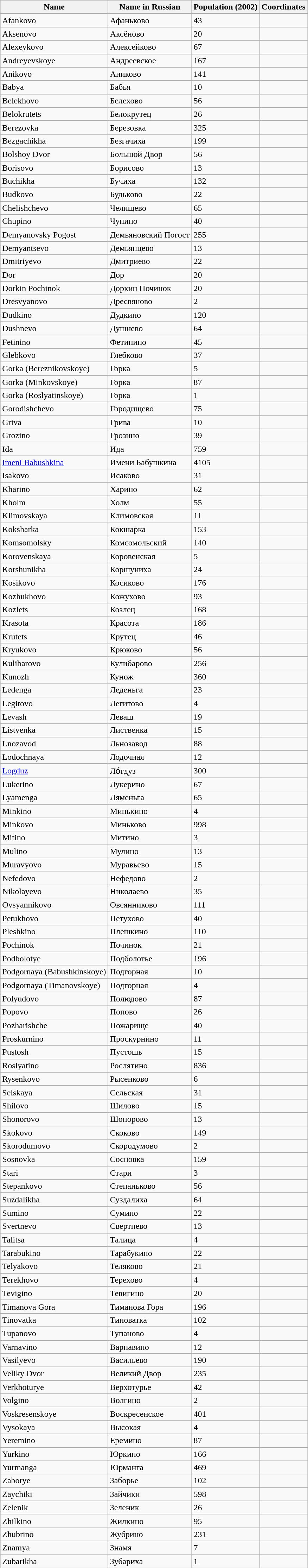<table class="wikitable" id="noveltable" border="1">
<tr>
<th>Name</th>
<th>Name in Russian</th>
<th>Population (2002)</th>
<th>Coordinates</th>
</tr>
<tr align="left">
<td>Afankovo</td>
<td>Афаньково</td>
<td>43</td>
<td></td>
</tr>
<tr>
<td>Aksenovo</td>
<td>Аксёново</td>
<td>20</td>
<td></td>
</tr>
<tr>
<td>Alexeykovo</td>
<td>Алексейково</td>
<td>67</td>
<td></td>
</tr>
<tr>
<td>Andreyevskoye</td>
<td>Андреевское</td>
<td>167</td>
<td></td>
</tr>
<tr>
<td>Anikovo</td>
<td>Аниково</td>
<td>141</td>
<td></td>
</tr>
<tr>
<td>Babya</td>
<td>Бабья</td>
<td>10</td>
<td></td>
</tr>
<tr>
<td>Belekhovo</td>
<td>Белехово</td>
<td>56</td>
<td></td>
</tr>
<tr>
<td>Belokrutets</td>
<td>Белокрутец</td>
<td>26</td>
<td></td>
</tr>
<tr>
<td>Berezovka</td>
<td>Березовка</td>
<td>325</td>
<td></td>
</tr>
<tr>
<td>Bezgachikha</td>
<td>Безгачиха</td>
<td>199</td>
<td></td>
</tr>
<tr>
<td>Bolshoy Dvor</td>
<td>Большой Двор</td>
<td>56</td>
<td></td>
</tr>
<tr>
<td>Borisovo</td>
<td>Борисово</td>
<td>13</td>
<td></td>
</tr>
<tr>
<td>Buchikha</td>
<td>Бучиха</td>
<td>132</td>
<td></td>
</tr>
<tr>
<td>Budkovo</td>
<td>Будьково</td>
<td>22</td>
<td></td>
</tr>
<tr>
<td>Chelishchevo</td>
<td>Челищево</td>
<td>65</td>
<td></td>
</tr>
<tr>
<td>Chupino</td>
<td>Чупино</td>
<td>40</td>
<td></td>
</tr>
<tr>
<td>Demyanovsky Pogost</td>
<td>Демьяновский Погост</td>
<td>255</td>
<td></td>
</tr>
<tr>
<td>Demyantsevo</td>
<td>Демьянцево</td>
<td>13</td>
<td></td>
</tr>
<tr>
<td>Dmitriyevo</td>
<td>Дмитриево</td>
<td>22</td>
<td></td>
</tr>
<tr>
<td>Dor</td>
<td>Дор</td>
<td>20</td>
<td></td>
</tr>
<tr>
<td>Dorkin Pochinok</td>
<td>Доркин Починок</td>
<td>20</td>
<td></td>
</tr>
<tr>
<td>Dresvyanovo</td>
<td>Дресвяново</td>
<td>2</td>
<td></td>
</tr>
<tr>
<td>Dudkino</td>
<td>Дудкино</td>
<td>120</td>
<td></td>
</tr>
<tr>
<td>Dushnevo</td>
<td>Душнево</td>
<td>64</td>
<td></td>
</tr>
<tr>
<td>Fetinino</td>
<td>Фетинино</td>
<td>45</td>
<td></td>
</tr>
<tr>
<td>Glebkovo</td>
<td>Глебково</td>
<td>37</td>
<td></td>
</tr>
<tr>
<td>Gorka (Bereznikovskoye)</td>
<td>Горка</td>
<td>5</td>
<td></td>
</tr>
<tr>
<td>Gorka (Minkovskoye)</td>
<td>Горка</td>
<td>87</td>
<td></td>
</tr>
<tr>
<td>Gorka (Roslyatinskoye)</td>
<td>Горка</td>
<td>1</td>
<td></td>
</tr>
<tr>
<td>Gorodishchevo</td>
<td>Городищево</td>
<td>75</td>
<td></td>
</tr>
<tr>
<td>Griva</td>
<td>Грива</td>
<td>10</td>
<td></td>
</tr>
<tr>
<td>Grozino</td>
<td>Грозино</td>
<td>39</td>
<td></td>
</tr>
<tr>
<td>Ida</td>
<td>Ида</td>
<td>759</td>
<td></td>
</tr>
<tr>
<td><a href='#'>Imeni Babushkina</a></td>
<td>Имени Бабушкина</td>
<td>4105</td>
<td></td>
</tr>
<tr>
<td>Isakovo</td>
<td>Исаково</td>
<td>31</td>
<td></td>
</tr>
<tr>
<td>Kharino</td>
<td>Харино</td>
<td>62</td>
<td></td>
</tr>
<tr>
<td>Kholm</td>
<td>Холм</td>
<td>55</td>
<td></td>
</tr>
<tr>
<td>Klimovskaya</td>
<td>Климовская</td>
<td>11</td>
<td></td>
</tr>
<tr>
<td>Koksharka</td>
<td>Кокшарка</td>
<td>153</td>
<td></td>
</tr>
<tr>
<td>Komsomolsky</td>
<td>Комсомольский</td>
<td>140</td>
<td></td>
</tr>
<tr>
<td>Korovenskaya</td>
<td>Коровенская</td>
<td>5</td>
<td></td>
</tr>
<tr>
<td>Korshunikha</td>
<td>Коршуниха</td>
<td>24</td>
<td></td>
</tr>
<tr>
<td>Kosikovo</td>
<td>Косиково</td>
<td>176</td>
<td></td>
</tr>
<tr>
<td>Kozhukhovo</td>
<td>Кожухово</td>
<td>93</td>
<td></td>
</tr>
<tr>
<td>Kozlets</td>
<td>Козлец</td>
<td>168</td>
<td></td>
</tr>
<tr>
<td>Krasota</td>
<td>Красота</td>
<td>186</td>
<td></td>
</tr>
<tr>
<td>Krutets</td>
<td>Крутец</td>
<td>46</td>
<td></td>
</tr>
<tr>
<td>Kryukovo</td>
<td>Крюково</td>
<td>56</td>
<td></td>
</tr>
<tr>
<td>Kulibarovo</td>
<td>Кулибарово</td>
<td>256</td>
<td></td>
</tr>
<tr>
<td>Kunozh</td>
<td>Кунож</td>
<td>360</td>
<td></td>
</tr>
<tr>
<td>Ledenga</td>
<td>Леденьга</td>
<td>23</td>
<td></td>
</tr>
<tr>
<td>Legitovo</td>
<td>Легитово</td>
<td>4</td>
<td></td>
</tr>
<tr>
<td>Levash</td>
<td>Леваш</td>
<td>19</td>
<td></td>
</tr>
<tr>
<td>Listvenka</td>
<td>Лиственка</td>
<td>15</td>
<td></td>
</tr>
<tr>
<td>Lnozavod</td>
<td>Льнозавод</td>
<td>88</td>
<td></td>
</tr>
<tr>
<td>Lodochnaya</td>
<td>Лодочная</td>
<td>12</td>
<td></td>
</tr>
<tr>
<td><a href='#'>Logduz</a></td>
<td>Ло́гдуз</td>
<td>300</td>
<td></td>
</tr>
<tr>
<td>Lukerino</td>
<td>Лукерино</td>
<td>67</td>
<td></td>
</tr>
<tr>
<td>Lyamenga</td>
<td>Ляменьга</td>
<td>65</td>
<td></td>
</tr>
<tr>
<td>Minkino</td>
<td>Минькино</td>
<td>4</td>
<td></td>
</tr>
<tr>
<td>Minkovo</td>
<td>Миньково</td>
<td>998</td>
<td></td>
</tr>
<tr>
<td>Mitino</td>
<td>Митино</td>
<td>3</td>
<td></td>
</tr>
<tr>
<td>Mulino</td>
<td>Мулино</td>
<td>13</td>
<td></td>
</tr>
<tr>
<td>Muravyovo</td>
<td>Муравьево</td>
<td>15</td>
<td></td>
</tr>
<tr>
<td>Nefedovo</td>
<td>Нефедово</td>
<td>2</td>
<td></td>
</tr>
<tr>
<td>Nikolayevo</td>
<td>Николаево</td>
<td>35</td>
<td></td>
</tr>
<tr>
<td>Ovsyannikovo</td>
<td>Овсянниково</td>
<td>111</td>
<td></td>
</tr>
<tr>
<td>Petukhovo</td>
<td>Петухово</td>
<td>40</td>
<td></td>
</tr>
<tr>
<td>Pleshkino</td>
<td>Плешкино</td>
<td>110</td>
<td></td>
</tr>
<tr>
<td>Pochinok</td>
<td>Починок</td>
<td>21</td>
<td></td>
</tr>
<tr>
<td>Podbolotye</td>
<td>Подболотье</td>
<td>196</td>
<td></td>
</tr>
<tr>
<td>Podgornaya (Babushkinskoye)</td>
<td>Подгорная</td>
<td>10</td>
<td></td>
</tr>
<tr>
<td>Podgornaya (Timanovskoye)</td>
<td>Подгорная</td>
<td>4</td>
<td></td>
</tr>
<tr>
<td>Polyudovo</td>
<td>Полюдово</td>
<td>87</td>
<td></td>
</tr>
<tr>
<td>Popovo</td>
<td>Попово</td>
<td>26</td>
<td></td>
</tr>
<tr>
<td>Pozharishche</td>
<td>Пожарище</td>
<td>40</td>
<td></td>
</tr>
<tr>
<td>Proskurnino</td>
<td>Проскурнино</td>
<td>11</td>
<td></td>
</tr>
<tr>
<td>Pustosh</td>
<td>Пустошь</td>
<td>15</td>
<td></td>
</tr>
<tr>
<td>Roslyatino</td>
<td>Рослятино</td>
<td>836</td>
<td></td>
</tr>
<tr>
<td>Rysenkovo</td>
<td>Рысенково</td>
<td>6</td>
<td></td>
</tr>
<tr>
<td>Selskaya</td>
<td>Сельская</td>
<td>31</td>
<td></td>
</tr>
<tr>
<td>Shilovo</td>
<td>Шилово</td>
<td>15</td>
<td></td>
</tr>
<tr>
<td>Shonorovo</td>
<td>Шонорово</td>
<td>13</td>
<td></td>
</tr>
<tr>
<td>Skokovo</td>
<td>Скоково</td>
<td>149</td>
<td></td>
</tr>
<tr>
<td>Skorodumovo</td>
<td>Скородумово</td>
<td>2</td>
<td></td>
</tr>
<tr>
<td>Sosnovka</td>
<td>Сосновка</td>
<td>159</td>
<td></td>
</tr>
<tr>
<td>Stari</td>
<td>Стари</td>
<td>3</td>
<td></td>
</tr>
<tr>
<td>Stepankovo</td>
<td>Степаньково</td>
<td>56</td>
<td></td>
</tr>
<tr>
<td>Suzdalikha</td>
<td>Суздалиха</td>
<td>64</td>
<td></td>
</tr>
<tr>
<td>Sumino</td>
<td>Сумино</td>
<td>22</td>
<td></td>
</tr>
<tr>
<td>Svertnevo</td>
<td>Свертнево</td>
<td>13</td>
<td></td>
</tr>
<tr>
<td>Talitsa</td>
<td>Талица</td>
<td>4</td>
<td></td>
</tr>
<tr>
<td>Tarabukino</td>
<td>Тарабукино</td>
<td>22</td>
<td></td>
</tr>
<tr>
<td>Telyakovo</td>
<td>Теляково</td>
<td>21</td>
<td></td>
</tr>
<tr>
<td>Terekhovo</td>
<td>Терехово</td>
<td>4</td>
<td></td>
</tr>
<tr>
<td>Tevigino</td>
<td>Тевигино</td>
<td>20</td>
<td></td>
</tr>
<tr>
<td>Timanova Gora</td>
<td>Тиманова Гора</td>
<td>196</td>
<td></td>
</tr>
<tr>
<td>Tinovatka</td>
<td>Тиноватка</td>
<td>102</td>
<td></td>
</tr>
<tr>
<td>Tupanovo</td>
<td>Тупаново</td>
<td>4</td>
<td></td>
</tr>
<tr>
<td>Varnavino</td>
<td>Варнавино</td>
<td>12</td>
<td></td>
</tr>
<tr>
<td>Vasilyevo</td>
<td>Васильево</td>
<td>190</td>
<td></td>
</tr>
<tr>
<td>Veliky Dvor</td>
<td>Великий Двор</td>
<td>235</td>
<td></td>
</tr>
<tr>
<td>Verkhoturye</td>
<td>Верхотурье</td>
<td>42</td>
<td></td>
</tr>
<tr>
<td>Volgino</td>
<td>Волгино</td>
<td>2</td>
<td></td>
</tr>
<tr>
<td>Voskresenskoye</td>
<td>Воскресенское</td>
<td>401</td>
<td></td>
</tr>
<tr>
<td>Vysokaya</td>
<td>Высокая</td>
<td>4</td>
<td></td>
</tr>
<tr>
<td>Yeremino</td>
<td>Еремино</td>
<td>87</td>
<td></td>
</tr>
<tr>
<td>Yurkino</td>
<td>Юркино</td>
<td>166</td>
<td></td>
</tr>
<tr>
<td>Yurmanga</td>
<td>Юрманга</td>
<td>469</td>
<td></td>
</tr>
<tr>
<td>Zaborye</td>
<td>Заборье</td>
<td>102</td>
<td></td>
</tr>
<tr>
<td>Zaychiki</td>
<td>Зайчики</td>
<td>598</td>
<td></td>
</tr>
<tr>
<td>Zelenik</td>
<td>Зеленик</td>
<td>26</td>
<td></td>
</tr>
<tr>
<td>Zhilkino</td>
<td>Жилкино</td>
<td>95</td>
<td></td>
</tr>
<tr>
<td>Zhubrino</td>
<td>Жубрино</td>
<td>231</td>
<td></td>
</tr>
<tr>
<td>Znamya</td>
<td>Знамя</td>
<td>7</td>
<td></td>
</tr>
<tr>
<td>Zubarikha</td>
<td>Зубариха</td>
<td>1</td>
<td></td>
</tr>
<tr>
</tr>
</table>
